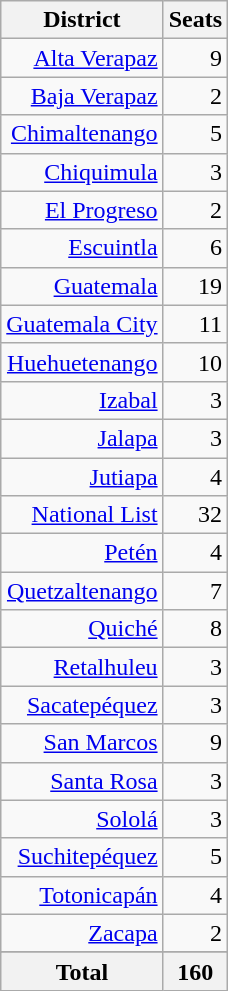<table class="wikitable sortable" style="text-align:right">
<tr>
<th>District</th>
<th>Seats</th>
</tr>
<tr>
<td><a href='#'>Alta Verapaz</a></td>
<td>9</td>
</tr>
<tr>
<td><a href='#'>Baja Verapaz</a></td>
<td>2</td>
</tr>
<tr>
<td><a href='#'>Chimaltenango</a></td>
<td>5</td>
</tr>
<tr>
<td><a href='#'>Chiquimula</a></td>
<td>3</td>
</tr>
<tr>
<td><a href='#'>El Progreso</a></td>
<td>2</td>
</tr>
<tr>
<td><a href='#'>Escuintla</a></td>
<td>6</td>
</tr>
<tr>
<td><a href='#'>Guatemala</a></td>
<td>19</td>
</tr>
<tr>
<td><a href='#'>Guatemala City</a></td>
<td>11</td>
</tr>
<tr>
<td><a href='#'>Huehuetenango</a></td>
<td>10</td>
</tr>
<tr>
<td><a href='#'>Izabal</a></td>
<td>3</td>
</tr>
<tr>
<td><a href='#'>Jalapa</a></td>
<td>3</td>
</tr>
<tr>
<td><a href='#'>Jutiapa</a></td>
<td>4</td>
</tr>
<tr>
<td><a href='#'>National List</a></td>
<td>32</td>
</tr>
<tr>
<td><a href='#'>Petén</a></td>
<td>4</td>
</tr>
<tr>
<td><a href='#'>Quetzaltenango</a></td>
<td>7</td>
</tr>
<tr>
<td><a href='#'>Quiché</a></td>
<td>8</td>
</tr>
<tr>
<td><a href='#'>Retalhuleu</a></td>
<td>3</td>
</tr>
<tr>
<td><a href='#'>Sacatepéquez</a></td>
<td>3</td>
</tr>
<tr>
<td><a href='#'>San Marcos</a></td>
<td>9</td>
</tr>
<tr>
<td><a href='#'>Santa Rosa</a></td>
<td>3</td>
</tr>
<tr>
<td><a href='#'>Sololá</a></td>
<td>3</td>
</tr>
<tr>
<td><a href='#'>Suchitepéquez</a></td>
<td>5</td>
</tr>
<tr>
<td><a href='#'>Totonicapán</a></td>
<td>4</td>
</tr>
<tr>
<td><a href='#'>Zacapa</a></td>
<td>2</td>
</tr>
<tr>
</tr>
<tr>
<th>Total</th>
<th>160</th>
</tr>
</table>
